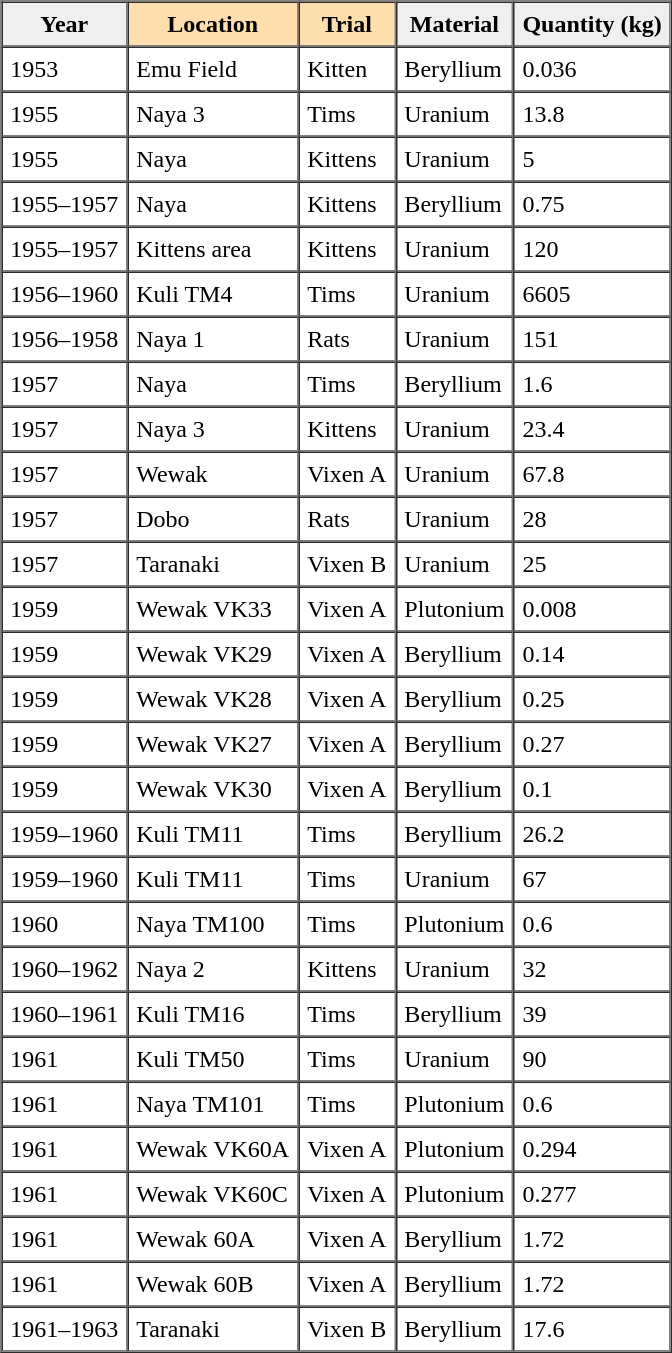<table border="1" cellpadding="5" cellspacing="0" align="center">
<tr ---->
<th style="background:#efefef;">Year</th>
<th style="background:#ffdead;">Location</th>
<th style="background:#ffdead;">Trial</th>
<th style="background:#efefef;">Material</th>
<th style="background:#efefef;">Quantity (kg)</th>
</tr>
<tr ---->
<td>1953</td>
<td>Emu Field</td>
<td>Kitten</td>
<td>Beryllium</td>
<td>0.036</td>
</tr>
<tr ---->
<td>1955</td>
<td>Naya 3</td>
<td>Tims</td>
<td>Uranium</td>
<td>13.8</td>
</tr>
<tr ---->
<td>1955</td>
<td>Naya</td>
<td>Kittens</td>
<td>Uranium</td>
<td>5</td>
</tr>
<tr ---->
<td>1955–1957</td>
<td>Naya</td>
<td>Kittens</td>
<td>Beryllium</td>
<td>0.75</td>
</tr>
<tr ---->
<td>1955–1957</td>
<td>Kittens area</td>
<td>Kittens</td>
<td>Uranium</td>
<td>120</td>
</tr>
<tr ---->
<td>1956–1960</td>
<td>Kuli TM4</td>
<td>Tims</td>
<td>Uranium</td>
<td>6605</td>
</tr>
<tr ---->
<td>1956–1958</td>
<td>Naya 1</td>
<td>Rats</td>
<td>Uranium</td>
<td>151</td>
</tr>
<tr ---->
<td>1957</td>
<td>Naya</td>
<td>Tims</td>
<td>Beryllium</td>
<td>1.6</td>
</tr>
<tr ---->
<td>1957</td>
<td>Naya 3</td>
<td>Kittens</td>
<td>Uranium</td>
<td>23.4</td>
</tr>
<tr ---->
<td>1957</td>
<td>Wewak</td>
<td>Vixen A</td>
<td>Uranium</td>
<td>67.8</td>
</tr>
<tr ---->
<td>1957</td>
<td>Dobo</td>
<td>Rats</td>
<td>Uranium</td>
<td>28</td>
</tr>
<tr ---->
<td>1957</td>
<td>Taranaki</td>
<td>Vixen B</td>
<td>Uranium</td>
<td>25</td>
</tr>
<tr ---->
<td>1959</td>
<td>Wewak VK33</td>
<td>Vixen A</td>
<td>Plutonium</td>
<td>0.008</td>
</tr>
<tr ---->
<td>1959</td>
<td>Wewak VK29</td>
<td>Vixen A</td>
<td>Beryllium</td>
<td>0.14</td>
</tr>
<tr ---->
<td>1959</td>
<td>Wewak VK28</td>
<td>Vixen A</td>
<td>Beryllium</td>
<td>0.25</td>
</tr>
<tr ---->
<td>1959</td>
<td>Wewak VK27</td>
<td>Vixen A</td>
<td>Beryllium</td>
<td>0.27</td>
</tr>
<tr ---->
<td>1959</td>
<td>Wewak VK30</td>
<td>Vixen A</td>
<td>Beryllium</td>
<td>0.1</td>
</tr>
<tr ---->
<td>1959–1960</td>
<td>Kuli TM11</td>
<td>Tims</td>
<td>Beryllium</td>
<td>26.2</td>
</tr>
<tr ---->
<td>1959–1960</td>
<td>Kuli TM11</td>
<td>Tims</td>
<td>Uranium</td>
<td>67</td>
</tr>
<tr ---->
<td>1960</td>
<td>Naya TM100</td>
<td>Tims</td>
<td>Plutonium</td>
<td>0.6</td>
</tr>
<tr ---->
<td>1960–1962</td>
<td>Naya 2</td>
<td>Kittens</td>
<td>Uranium</td>
<td>32</td>
</tr>
<tr ---->
<td>1960–1961</td>
<td>Kuli TM16</td>
<td>Tims</td>
<td>Beryllium</td>
<td>39</td>
</tr>
<tr ---->
<td>1961</td>
<td>Kuli TM50</td>
<td>Tims</td>
<td>Uranium</td>
<td>90</td>
</tr>
<tr ---->
<td>1961</td>
<td>Naya TM101</td>
<td>Tims</td>
<td>Plutonium</td>
<td>0.6</td>
</tr>
<tr ---->
<td>1961</td>
<td>Wewak VK60A</td>
<td>Vixen A</td>
<td>Plutonium</td>
<td>0.294</td>
</tr>
<tr ---->
<td>1961</td>
<td>Wewak VK60C</td>
<td>Vixen A</td>
<td>Plutonium</td>
<td>0.277</td>
</tr>
<tr ---->
<td>1961</td>
<td>Wewak 60A</td>
<td>Vixen A</td>
<td>Beryllium</td>
<td>1.72</td>
</tr>
<tr ---->
<td>1961</td>
<td>Wewak 60B</td>
<td>Vixen A</td>
<td>Beryllium</td>
<td>1.72</td>
</tr>
<tr ---->
<td>1961–1963</td>
<td>Taranaki</td>
<td>Vixen B</td>
<td>Beryllium</td>
<td>17.6</td>
</tr>
<tr ---->
</tr>
</table>
